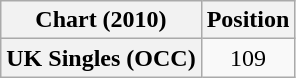<table class="wikitable plainrowheaders" style="text-align:center">
<tr>
<th>Chart (2010)</th>
<th>Position</th>
</tr>
<tr>
<th scope="row">UK Singles (OCC)</th>
<td>109</td>
</tr>
</table>
